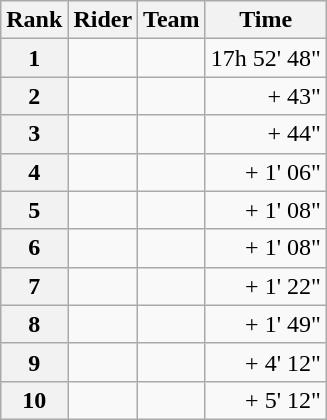<table class="wikitable" margin-bottom:0;">
<tr>
<th scope="col">Rank</th>
<th scope="col">Rider</th>
<th scope="col">Team</th>
<th scope="col">Time</th>
</tr>
<tr>
<th scope="row">1</th>
<td> </td>
<td></td>
<td align="right">17h 52' 48"</td>
</tr>
<tr>
<th scope="row">2</th>
<td></td>
<td></td>
<td align="right">+ 43"</td>
</tr>
<tr>
<th scope="row">3</th>
<td></td>
<td></td>
<td align="right">+ 44"</td>
</tr>
<tr>
<th scope="row">4</th>
<td></td>
<td></td>
<td align="right">+ 1' 06"</td>
</tr>
<tr>
<th scope="row">5</th>
<td></td>
<td></td>
<td align="right">+ 1' 08"</td>
</tr>
<tr>
<th scope="row">6</th>
<td></td>
<td></td>
<td align="right">+ 1' 08"</td>
</tr>
<tr>
<th scope="row">7</th>
<td></td>
<td></td>
<td align="right">+ 1' 22"</td>
</tr>
<tr>
<th scope="row">8</th>
<td></td>
<td></td>
<td align="right">+ 1' 49"</td>
</tr>
<tr>
<th scope="row">9</th>
<td></td>
<td></td>
<td align="right">+ 4' 12"</td>
</tr>
<tr>
<th scope="row">10</th>
<td></td>
<td></td>
<td align="right">+ 5' 12"</td>
</tr>
</table>
